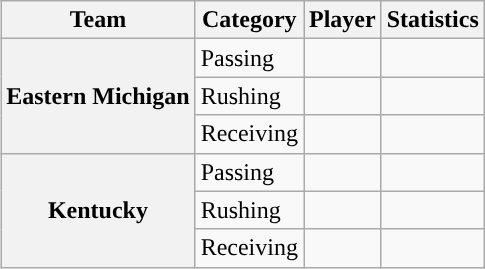<table class="wikitable" style="float:right">
<tr>
<th>Team</th>
<th>Category</th>
<th>Player</th>
<th>Statistics</th>
</tr>
<tr>
<th rowspan=3>Eastern Michigan</th>
<td>Passing</td>
<td></td>
<td></td>
</tr>
<tr>
<td>Rushing</td>
<td></td>
<td></td>
</tr>
<tr>
<td>Receiving</td>
<td></td>
<td></td>
</tr>
<tr>
<th rowspan=3>Kentucky</th>
<td>Passing</td>
<td></td>
<td></td>
</tr>
<tr>
<td>Rushing</td>
<td></td>
<td></td>
</tr>
<tr>
<td>Receiving</td>
<td></td>
<td></td>
</tr>
</table>
